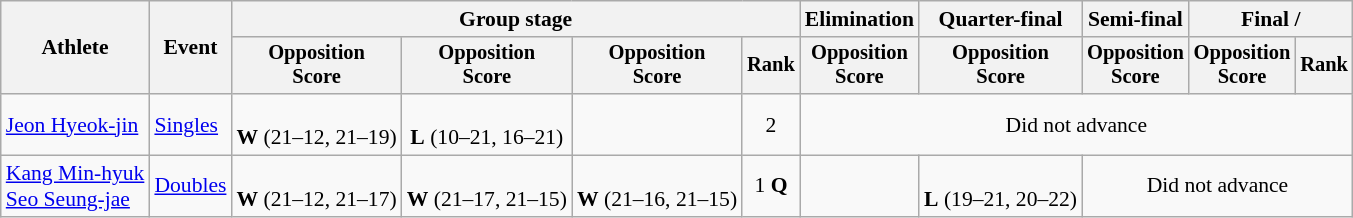<table class="wikitable" style="font-size:90%">
<tr>
<th rowspan="2">Athlete</th>
<th rowspan="2">Event</th>
<th colspan="4">Group stage</th>
<th>Elimination</th>
<th>Quarter-final</th>
<th>Semi-final</th>
<th colspan="2">Final / </th>
</tr>
<tr style="font-size:95%">
<th>Opposition<br>Score</th>
<th>Opposition<br>Score</th>
<th>Opposition<br>Score</th>
<th>Rank</th>
<th>Opposition<br>Score</th>
<th>Opposition<br>Score</th>
<th>Opposition<br>Score</th>
<th>Opposition<br>Score</th>
<th>Rank</th>
</tr>
<tr align="center">
<td align="left"><a href='#'>Jeon Hyeok-jin</a></td>
<td align="left"><a href='#'>Singles</a></td>
<td><br><strong>W</strong> (21–12, 21–19)</td>
<td><br><strong>L</strong> (10–21, 16–21)</td>
<td></td>
<td>2</td>
<td colspan=5>Did not advance</td>
</tr>
<tr align="center">
<td align="left"><a href='#'>Kang Min-hyuk</a><br><a href='#'>Seo Seung-jae</a></td>
<td align="left"><a href='#'>Doubles</a></td>
<td><br><strong>W</strong> (21–12, 21–17)</td>
<td><br><strong>W</strong> (21–17, 21–15)</td>
<td><br><strong>W</strong> (21–16, 21–15)</td>
<td>1 <strong>Q</strong></td>
<td></td>
<td><br><strong>L</strong> (19–21, 20–22)</td>
<td colspan=4>Did not advance</td>
</tr>
</table>
